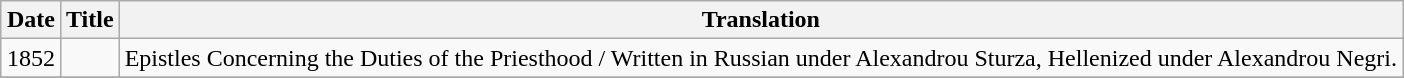<table class="wikitable" style="margin:1em auto;">
<tr>
<th>Date</th>
<th>Title</th>
<th>Translation</th>
</tr>
<tr>
<td>1852</td>
<td></td>
<td>Epistles Concerning the Duties of the Priesthood / Written in Russian under Alexandrou Sturza, Hellenized under Alexandrou Negri.</td>
</tr>
<tr>
</tr>
</table>
